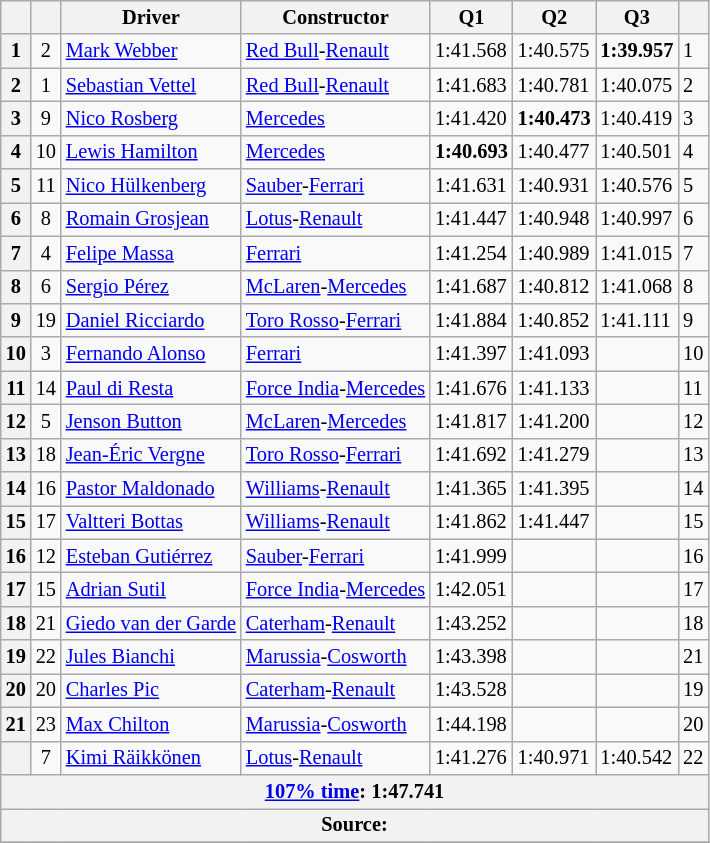<table class="wikitable sortable" style="font-size:85%">
<tr>
<th></th>
<th></th>
<th>Driver</th>
<th>Constructor</th>
<th>Q1</th>
<th>Q2</th>
<th>Q3</th>
<th></th>
</tr>
<tr>
<th>1</th>
<td align="center">2</td>
<td> <a href='#'>Mark Webber</a></td>
<td><a href='#'>Red Bull</a>-<a href='#'>Renault</a></td>
<td>1:41.568</td>
<td>1:40.575</td>
<td><strong>1:39.957</strong></td>
<td>1</td>
</tr>
<tr>
<th>2</th>
<td align="center">1</td>
<td> <a href='#'>Sebastian Vettel</a></td>
<td><a href='#'>Red Bull</a>-<a href='#'>Renault</a></td>
<td>1:41.683</td>
<td>1:40.781</td>
<td>1:40.075</td>
<td>2</td>
</tr>
<tr>
<th>3</th>
<td align="center">9</td>
<td> <a href='#'>Nico Rosberg</a></td>
<td><a href='#'>Mercedes</a></td>
<td>1:41.420</td>
<td><strong>1:40.473</strong></td>
<td>1:40.419</td>
<td>3</td>
</tr>
<tr>
<th>4</th>
<td align="center">10</td>
<td> <a href='#'>Lewis Hamilton</a></td>
<td><a href='#'>Mercedes</a></td>
<td><strong>1:40.693</strong></td>
<td>1:40.477</td>
<td>1:40.501</td>
<td>4</td>
</tr>
<tr>
<th>5</th>
<td align="center">11</td>
<td> <a href='#'>Nico Hülkenberg</a></td>
<td><a href='#'>Sauber</a>-<a href='#'>Ferrari</a></td>
<td>1:41.631</td>
<td>1:40.931</td>
<td>1:40.576</td>
<td>5</td>
</tr>
<tr>
<th>6</th>
<td align="center">8</td>
<td> <a href='#'>Romain Grosjean</a></td>
<td><a href='#'>Lotus</a>-<a href='#'>Renault</a></td>
<td>1:41.447</td>
<td>1:40.948</td>
<td>1:40.997</td>
<td>6</td>
</tr>
<tr>
<th>7</th>
<td align="center">4</td>
<td> <a href='#'>Felipe Massa</a></td>
<td><a href='#'>Ferrari</a></td>
<td>1:41.254</td>
<td>1:40.989</td>
<td>1:41.015</td>
<td>7</td>
</tr>
<tr>
<th>8</th>
<td align="center">6</td>
<td> <a href='#'>Sergio Pérez</a></td>
<td><a href='#'>McLaren</a>-<a href='#'>Mercedes</a></td>
<td>1:41.687</td>
<td>1:40.812</td>
<td>1:41.068</td>
<td>8</td>
</tr>
<tr>
<th>9</th>
<td align="center">19</td>
<td> <a href='#'>Daniel Ricciardo</a></td>
<td><a href='#'>Toro Rosso</a>-<a href='#'>Ferrari</a></td>
<td>1:41.884</td>
<td>1:40.852</td>
<td>1:41.111</td>
<td>9</td>
</tr>
<tr>
<th>10</th>
<td align="center">3</td>
<td> <a href='#'>Fernando Alonso</a></td>
<td><a href='#'>Ferrari</a></td>
<td>1:41.397</td>
<td>1:41.093</td>
<td></td>
<td>10</td>
</tr>
<tr>
<th>11</th>
<td align="center">14</td>
<td> <a href='#'>Paul di Resta</a></td>
<td><a href='#'>Force India</a>-<a href='#'>Mercedes</a></td>
<td>1:41.676</td>
<td>1:41.133</td>
<td></td>
<td>11</td>
</tr>
<tr>
<th>12</th>
<td align="center">5</td>
<td> <a href='#'>Jenson Button</a></td>
<td><a href='#'>McLaren</a>-<a href='#'>Mercedes</a></td>
<td>1:41.817</td>
<td>1:41.200</td>
<td></td>
<td>12</td>
</tr>
<tr>
<th>13</th>
<td align="center">18</td>
<td> <a href='#'>Jean-Éric Vergne</a></td>
<td><a href='#'>Toro Rosso</a>-<a href='#'>Ferrari</a></td>
<td>1:41.692</td>
<td>1:41.279</td>
<td></td>
<td>13</td>
</tr>
<tr>
<th>14</th>
<td align="center">16</td>
<td> <a href='#'>Pastor Maldonado</a></td>
<td><a href='#'>Williams</a>-<a href='#'>Renault</a></td>
<td>1:41.365</td>
<td>1:41.395</td>
<td></td>
<td>14</td>
</tr>
<tr>
<th>15</th>
<td align="center">17</td>
<td> <a href='#'>Valtteri Bottas</a></td>
<td><a href='#'>Williams</a>-<a href='#'>Renault</a></td>
<td>1:41.862</td>
<td>1:41.447</td>
<td></td>
<td>15</td>
</tr>
<tr>
<th>16</th>
<td align="center">12</td>
<td> <a href='#'>Esteban Gutiérrez</a></td>
<td><a href='#'>Sauber</a>-<a href='#'>Ferrari</a></td>
<td>1:41.999</td>
<td></td>
<td></td>
<td>16</td>
</tr>
<tr>
<th>17</th>
<td align="center">15</td>
<td> <a href='#'>Adrian Sutil</a></td>
<td><a href='#'>Force India</a>-<a href='#'>Mercedes</a></td>
<td>1:42.051</td>
<td></td>
<td></td>
<td>17</td>
</tr>
<tr>
<th>18</th>
<td align="center">21</td>
<td> <a href='#'>Giedo van der Garde</a></td>
<td><a href='#'>Caterham</a>-<a href='#'>Renault</a></td>
<td>1:43.252</td>
<td></td>
<td></td>
<td>18</td>
</tr>
<tr>
<th>19</th>
<td align="center">22</td>
<td> <a href='#'>Jules Bianchi</a></td>
<td><a href='#'>Marussia</a>-<a href='#'>Cosworth</a></td>
<td>1:43.398</td>
<td></td>
<td></td>
<td>21</td>
</tr>
<tr>
<th>20</th>
<td align="center">20</td>
<td> <a href='#'>Charles Pic</a></td>
<td><a href='#'>Caterham</a>-<a href='#'>Renault</a></td>
<td>1:43.528</td>
<td></td>
<td></td>
<td>19</td>
</tr>
<tr>
<th>21</th>
<td align="center">23</td>
<td> <a href='#'>Max Chilton</a></td>
<td><a href='#'>Marussia</a>-<a href='#'>Cosworth</a></td>
<td>1:44.198</td>
<td></td>
<td></td>
<td>20</td>
</tr>
<tr>
<th></th>
<td align="center">7</td>
<td> <a href='#'>Kimi Räikkönen</a></td>
<td><a href='#'>Lotus</a>-<a href='#'>Renault</a></td>
<td>1:41.276</td>
<td>1:40.971</td>
<td>1:40.542</td>
<td>22</td>
</tr>
<tr>
<th colspan=8><a href='#'>107% time</a>: 1:47.741</th>
</tr>
<tr>
<th colspan=8>Source:</th>
</tr>
<tr>
</tr>
</table>
